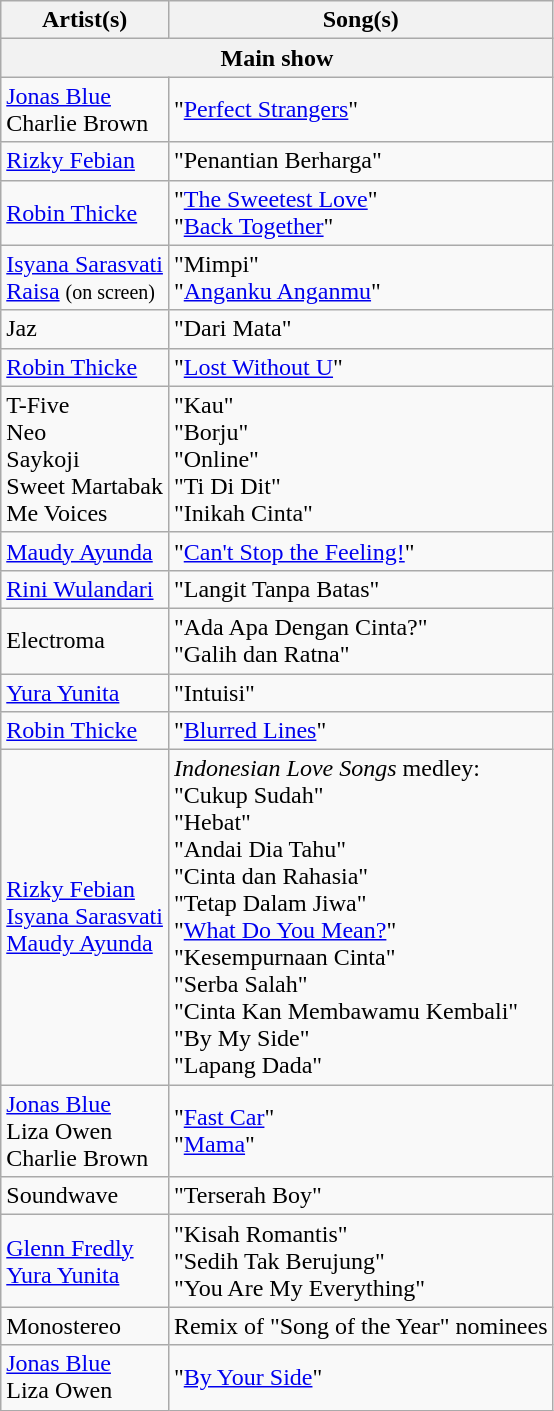<table class="wikitable">
<tr>
<th>Artist(s)</th>
<th>Song(s)</th>
</tr>
<tr>
<th colspan= "2">Main show</th>
</tr>
<tr>
<td><a href='#'>Jonas Blue</a><br>Charlie Brown</td>
<td>"<a href='#'>Perfect Strangers</a>"</td>
</tr>
<tr>
<td><a href='#'>Rizky Febian</a></td>
<td>"Penantian Berharga"</td>
</tr>
<tr>
<td><a href='#'>Robin Thicke</a></td>
<td>"<a href='#'>The Sweetest Love</a>"<br>"<a href='#'>Back Together</a>"</td>
</tr>
<tr>
<td><a href='#'>Isyana Sarasvati</a><br><a href='#'>Raisa</a> <small>(on screen)</small></td>
<td>"Mimpi"<br>"<a href='#'>Anganku Anganmu</a>"</td>
</tr>
<tr>
<td>Jaz</td>
<td>"Dari Mata"</td>
</tr>
<tr>
<td><a href='#'>Robin Thicke</a></td>
<td>"<a href='#'>Lost Without U</a>"</td>
</tr>
<tr>
<td>T-Five<br>Neo<br>Saykoji<br>Sweet Martabak<br>Me Voices</td>
<td>"Kau"<br>"Borju"<br>"Online"<br>"Ti Di Dit"<br>"Inikah Cinta"</td>
</tr>
<tr>
<td><a href='#'>Maudy Ayunda</a></td>
<td>"<a href='#'>Can't Stop the Feeling!</a>"</td>
</tr>
<tr>
<td><a href='#'>Rini Wulandari</a></td>
<td>"Langit Tanpa Batas"</td>
</tr>
<tr>
<td>Electroma</td>
<td>"Ada Apa Dengan Cinta?"<br>"Galih dan Ratna"</td>
</tr>
<tr>
<td><a href='#'>Yura Yunita</a></td>
<td>"Intuisi"</td>
</tr>
<tr>
<td><a href='#'>Robin Thicke</a></td>
<td>"<a href='#'>Blurred Lines</a>"</td>
</tr>
<tr>
<td><a href='#'>Rizky Febian</a><br><a href='#'>Isyana Sarasvati</a><br><a href='#'>Maudy Ayunda</a></td>
<td><em>Indonesian Love Songs</em> medley:<br>"Cukup Sudah"<br>"Hebat"<br>"Andai Dia Tahu"<br>"Cinta dan Rahasia"<br>"Tetap Dalam Jiwa"<br>"<a href='#'>What Do You Mean?</a>"<br>"Kesempurnaan Cinta"<br>"Serba Salah"<br>"Cinta Kan Membawamu Kembali"<br>"By My Side"<br>"Lapang Dada"</td>
</tr>
<tr>
<td><a href='#'>Jonas Blue</a><br>Liza Owen<br>Charlie Brown</td>
<td>"<a href='#'>Fast Car</a>"<br>"<a href='#'>Mama</a>"</td>
</tr>
<tr>
<td>Soundwave</td>
<td>"Terserah Boy"</td>
</tr>
<tr>
<td><a href='#'>Glenn Fredly</a><br><a href='#'>Yura Yunita</a></td>
<td>"Kisah Romantis"<br>"Sedih Tak Berujung"<br>"You Are My Everything"</td>
</tr>
<tr>
<td>Monostereo</td>
<td>Remix of "Song of the Year" nominees</td>
</tr>
<tr>
<td><a href='#'>Jonas Blue</a><br>Liza Owen</td>
<td>"<a href='#'>By Your Side</a>"</td>
</tr>
</table>
